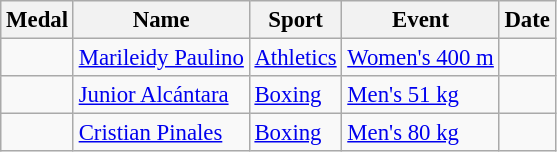<table class="wikitable sortable" style="font-size: 95%;">
<tr>
<th>Medal</th>
<th>Name</th>
<th>Sport</th>
<th>Event</th>
<th>Date</th>
</tr>
<tr>
<td></td>
<td><a href='#'>Marileidy Paulino</a></td>
<td><a href='#'>Athletics</a></td>
<td><a href='#'>Women's 400 m</a></td>
<td></td>
</tr>
<tr>
<td></td>
<td><a href='#'>Junior Alcántara</a></td>
<td><a href='#'>Boxing</a></td>
<td><a href='#'>Men's 51 kg</a></td>
<td></td>
</tr>
<tr>
<td></td>
<td><a href='#'>Cristian Pinales</a></td>
<td><a href='#'>Boxing</a></td>
<td><a href='#'>Men's 80 kg</a></td>
<td></td>
</tr>
</table>
